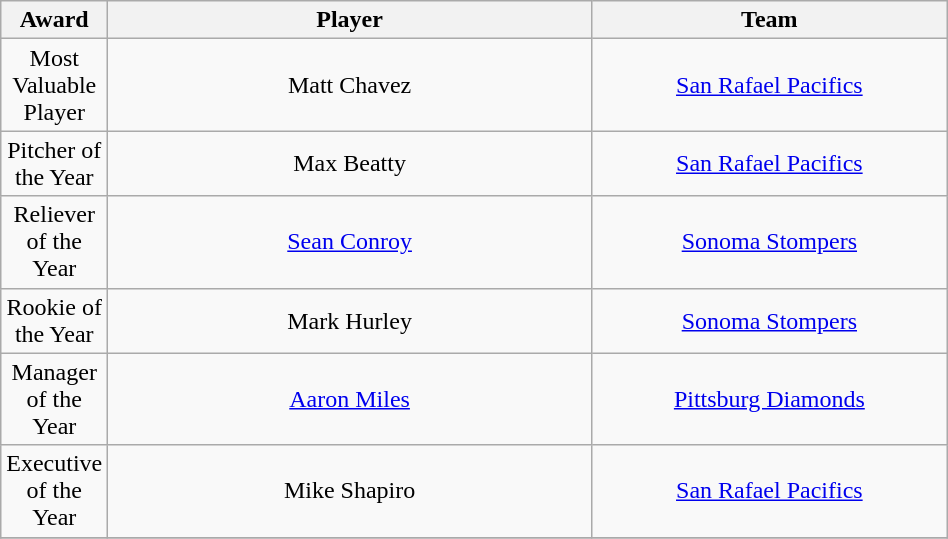<table class="wikitable"  style="width:50%; text-align:center;">
<tr>
<th style="width:5%;">Award</th>
<th style="width:55%;">Player</th>
<th style="width:55%;">Team</th>
</tr>
<tr>
<td>Most Valuable Player</td>
<td>Matt Chavez </td>
<td><a href='#'>San Rafael Pacifics</a></td>
</tr>
<tr>
<td>Pitcher of the Year</td>
<td>Max Beatty </td>
<td><a href='#'>San Rafael Pacifics</a></td>
</tr>
<tr>
<td>Reliever of the Year</td>
<td><a href='#'>Sean Conroy</a></td>
<td><a href='#'>Sonoma Stompers</a></td>
</tr>
<tr>
<td>Rookie of the Year</td>
<td>Mark Hurley </td>
<td><a href='#'>Sonoma Stompers</a></td>
</tr>
<tr>
<td>Manager of the Year</td>
<td><a href='#'>Aaron Miles</a></td>
<td><a href='#'>Pittsburg Diamonds</a></td>
</tr>
<tr>
<td>Executive of the Year</td>
<td>Mike Shapiro</td>
<td><a href='#'>San Rafael Pacifics</a></td>
</tr>
<tr>
</tr>
</table>
